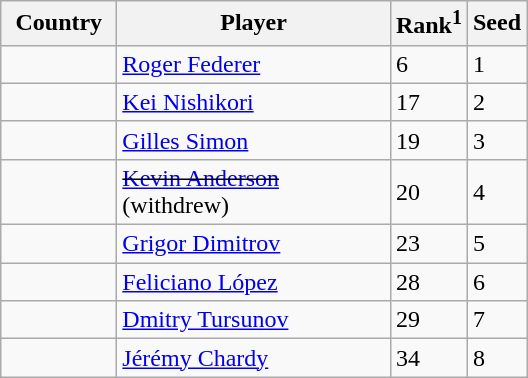<table class="sortable wikitable">
<tr>
<th width=70>Country</th>
<th width=175>Player</th>
<th>Rank<sup>1</sup></th>
<th>Seed</th>
</tr>
<tr>
<td></td>
<td><a href='#'>Roger Federer</a></td>
<td>6</td>
<td>1</td>
</tr>
<tr>
<td></td>
<td><a href='#'>Kei Nishikori</a></td>
<td>17</td>
<td>2</td>
</tr>
<tr>
<td></td>
<td><a href='#'>Gilles Simon</a></td>
<td>19</td>
<td>3</td>
</tr>
<tr>
<td></td>
<td><s><a href='#'>Kevin Anderson</a></s> (withdrew)</td>
<td>20</td>
<td>4</td>
</tr>
<tr>
<td></td>
<td><a href='#'>Grigor Dimitrov</a></td>
<td>23</td>
<td>5</td>
</tr>
<tr>
<td></td>
<td><a href='#'>Feliciano López</a></td>
<td>28</td>
<td>6</td>
</tr>
<tr>
<td></td>
<td><a href='#'>Dmitry Tursunov</a></td>
<td>29</td>
<td>7</td>
</tr>
<tr>
<td></td>
<td><a href='#'>Jérémy Chardy</a></td>
<td>34</td>
<td>8</td>
</tr>
</table>
